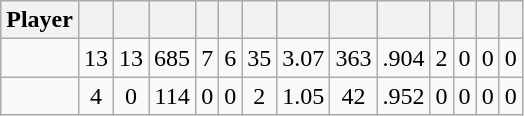<table class="wikitable sortable" style="text-align:center;">
<tr style="text-align:center; background:#ddd;">
<th>Player</th>
<th></th>
<th></th>
<th></th>
<th></th>
<th></th>
<th></th>
<th></th>
<th></th>
<th></th>
<th></th>
<th></th>
<th></th>
<th></th>
</tr>
<tr align=center>
<td></td>
<td>13</td>
<td>13</td>
<td>685</td>
<td>7</td>
<td>6</td>
<td>35</td>
<td>3.07</td>
<td>363</td>
<td>.904</td>
<td>2</td>
<td>0</td>
<td>0</td>
<td>0</td>
</tr>
<tr align=center>
<td></td>
<td>4</td>
<td>0</td>
<td>114</td>
<td>0</td>
<td>0</td>
<td>2</td>
<td>1.05</td>
<td>42</td>
<td>.952</td>
<td>0</td>
<td>0</td>
<td>0</td>
<td>0</td>
</tr>
</table>
